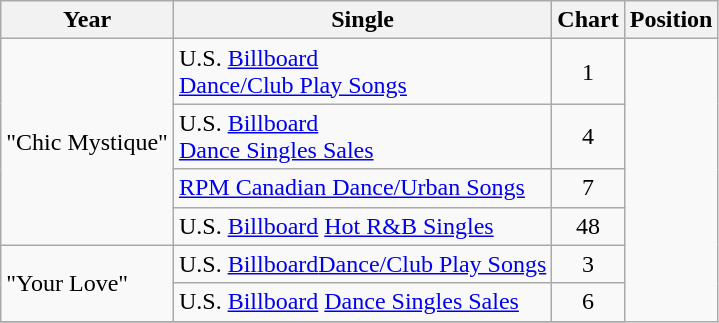<table class="wikitable">
<tr>
<th>Year</th>
<th>Single</th>
<th>Chart</th>
<th>Position</th>
</tr>
<tr>
<td rowspan=4>"Chic Mystique"</td>
<td>U.S. <a href='#'>Billboard</a><br><a href='#'>Dance/Club Play Songs</a></td>
<td align="center">1</td>
</tr>
<tr>
<td>U.S. <a href='#'>Billboard</a><br><a href='#'>Dance Singles Sales</a></td>
<td align="center">4</td>
</tr>
<tr>
<td><a href='#'>RPM Canadian Dance/Urban Songs</a></td>
<td align="center">7</td>
</tr>
<tr>
<td>U.S. <a href='#'>Billboard</a> <a href='#'>Hot R&B Singles</a></td>
<td align="center">48</td>
</tr>
<tr>
<td rowspan=2>"Your Love"</td>
<td>U.S. <a href='#'>Billboard</a><a href='#'>Dance/Club Play Songs</a></td>
<td align="center">3</td>
</tr>
<tr>
<td>U.S. <a href='#'>Billboard</a> <a href='#'>Dance Singles Sales</a></td>
<td align="center">6</td>
</tr>
<tr>
</tr>
</table>
